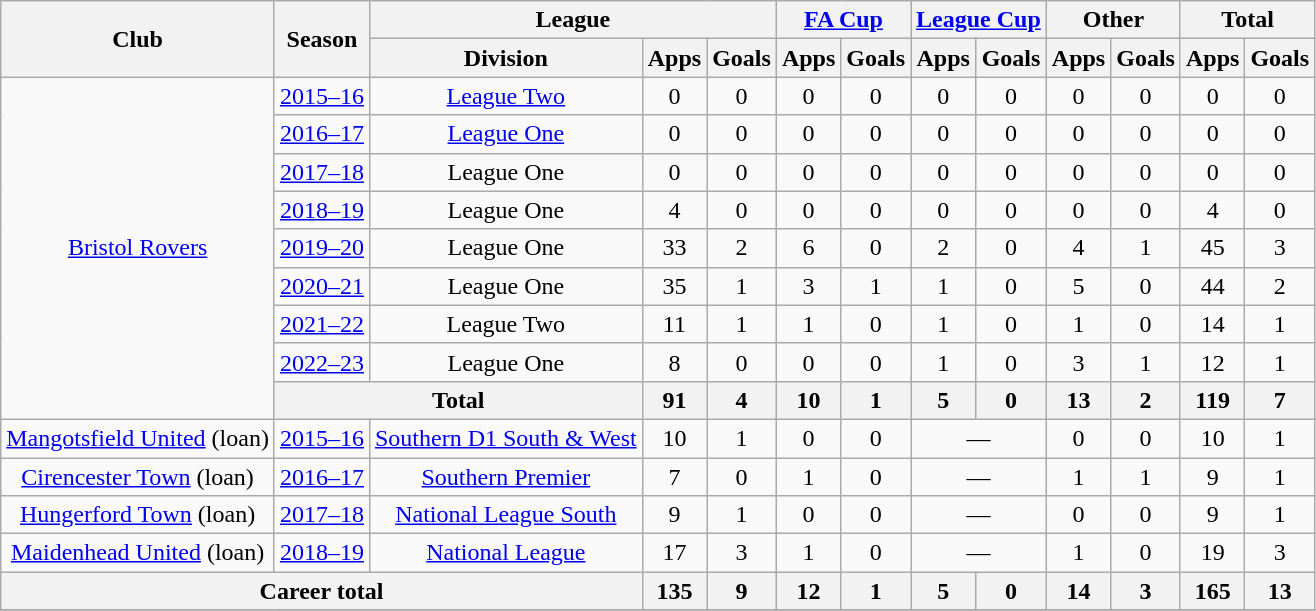<table class="wikitable" style="text-align:center">
<tr>
<th rowspan=2>Club</th>
<th rowspan=2>Season</th>
<th colspan=3>League</th>
<th colspan=2><a href='#'>FA Cup</a></th>
<th colspan=2><a href='#'>League Cup</a></th>
<th colspan=2>Other</th>
<th colspan=2>Total</th>
</tr>
<tr>
<th>Division</th>
<th>Apps</th>
<th>Goals</th>
<th>Apps</th>
<th>Goals</th>
<th>Apps</th>
<th>Goals</th>
<th>Apps</th>
<th>Goals</th>
<th>Apps</th>
<th>Goals</th>
</tr>
<tr>
<td rowspan="9"><a href='#'>Bristol Rovers</a></td>
<td><a href='#'>2015–16</a></td>
<td><a href='#'>League Two</a></td>
<td>0</td>
<td>0</td>
<td>0</td>
<td>0</td>
<td>0</td>
<td>0</td>
<td>0</td>
<td>0</td>
<td>0</td>
<td>0</td>
</tr>
<tr>
<td><a href='#'>2016–17</a></td>
<td><a href='#'>League One</a></td>
<td>0</td>
<td>0</td>
<td>0</td>
<td>0</td>
<td>0</td>
<td>0</td>
<td>0</td>
<td>0</td>
<td>0</td>
<td>0</td>
</tr>
<tr>
<td><a href='#'>2017–18</a></td>
<td>League One</td>
<td>0</td>
<td>0</td>
<td>0</td>
<td>0</td>
<td>0</td>
<td>0</td>
<td>0</td>
<td>0</td>
<td>0</td>
<td>0</td>
</tr>
<tr>
<td><a href='#'>2018–19</a></td>
<td>League One</td>
<td>4</td>
<td>0</td>
<td>0</td>
<td>0</td>
<td>0</td>
<td>0</td>
<td>0</td>
<td>0</td>
<td>4</td>
<td>0</td>
</tr>
<tr>
<td><a href='#'>2019–20</a></td>
<td>League One</td>
<td>33</td>
<td>2</td>
<td>6</td>
<td>0</td>
<td>2</td>
<td>0</td>
<td>4</td>
<td>1</td>
<td>45</td>
<td>3</td>
</tr>
<tr>
<td><a href='#'>2020–21</a></td>
<td>League One</td>
<td>35</td>
<td>1</td>
<td>3</td>
<td>1</td>
<td>1</td>
<td>0</td>
<td>5</td>
<td>0</td>
<td>44</td>
<td>2</td>
</tr>
<tr>
<td><a href='#'>2021–22</a></td>
<td>League Two</td>
<td>11</td>
<td>1</td>
<td>1</td>
<td>0</td>
<td>1</td>
<td>0</td>
<td>1</td>
<td>0</td>
<td>14</td>
<td>1</td>
</tr>
<tr>
<td><a href='#'>2022–23</a></td>
<td>League One</td>
<td>8</td>
<td>0</td>
<td>0</td>
<td>0</td>
<td>1</td>
<td>0</td>
<td>3</td>
<td>1</td>
<td>12</td>
<td>1</td>
</tr>
<tr>
<th colspan="2">Total</th>
<th>91</th>
<th>4</th>
<th>10</th>
<th>1</th>
<th>5</th>
<th>0</th>
<th>13</th>
<th>2</th>
<th>119</th>
<th>7</th>
</tr>
<tr>
<td><a href='#'>Mangotsfield United</a> (loan)</td>
<td><a href='#'>2015–16</a></td>
<td><a href='#'>Southern D1 South & West</a></td>
<td>10</td>
<td>1</td>
<td>0</td>
<td>0</td>
<td colspan="2">—</td>
<td>0</td>
<td>0</td>
<td>10</td>
<td>1</td>
</tr>
<tr>
<td><a href='#'>Cirencester Town</a> (loan)</td>
<td><a href='#'>2016–17</a></td>
<td><a href='#'>Southern Premier</a></td>
<td>7</td>
<td>0</td>
<td>1</td>
<td>0</td>
<td colspan="2">—</td>
<td>1</td>
<td>1</td>
<td>9</td>
<td>1</td>
</tr>
<tr>
<td><a href='#'>Hungerford Town</a> (loan)</td>
<td><a href='#'>2017–18</a></td>
<td><a href='#'>National League South</a></td>
<td>9</td>
<td>1</td>
<td>0</td>
<td>0</td>
<td colspan="2">—</td>
<td>0</td>
<td>0</td>
<td>9</td>
<td>1</td>
</tr>
<tr>
<td><a href='#'>Maidenhead United</a> (loan)</td>
<td><a href='#'>2018–19</a></td>
<td><a href='#'>National League</a></td>
<td>17</td>
<td>3</td>
<td>1</td>
<td>0</td>
<td colspan="2">—</td>
<td>1</td>
<td>0</td>
<td>19</td>
<td>3</td>
</tr>
<tr>
<th colspan="3">Career total</th>
<th>135</th>
<th>9</th>
<th>12</th>
<th>1</th>
<th>5</th>
<th>0</th>
<th>14</th>
<th>3</th>
<th>165</th>
<th>13</th>
</tr>
<tr>
</tr>
</table>
